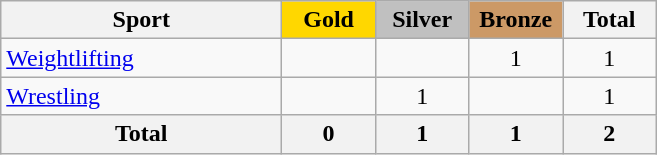<table class="wikitable sortable" style="text-align:center;">
<tr>
<th width=180>Sport</th>
<th scope="col" style="background:gold; width:55px;">Gold</th>
<th scope="col" style="background:silver; width:55px;">Silver</th>
<th scope="col" style="background:#cc9966; width:55px;">Bronze</th>
<th width=55>Total</th>
</tr>
<tr>
<td align=left><a href='#'>Weightlifting</a></td>
<td></td>
<td></td>
<td>1</td>
<td>1</td>
</tr>
<tr>
<td align=left><a href='#'>Wrestling</a></td>
<td></td>
<td>1</td>
<td></td>
<td>1</td>
</tr>
<tr class="sortbottom">
<th>Total</th>
<th>0</th>
<th>1</th>
<th>1</th>
<th>2</th>
</tr>
</table>
